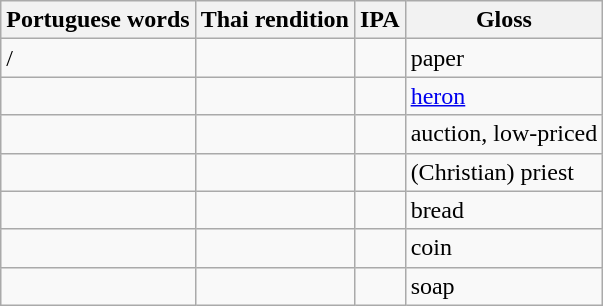<table class="wikitable">
<tr>
<th>Portuguese words</th>
<th>Thai rendition</th>
<th>IPA</th>
<th>Gloss</th>
</tr>
<tr>
<td> / </td>
<td></td>
<td></td>
<td>paper</td>
</tr>
<tr>
<td></td>
<td></td>
<td></td>
<td><a href='#'>heron</a></td>
</tr>
<tr>
<td></td>
<td></td>
<td></td>
<td>auction, low-priced</td>
</tr>
<tr>
<td></td>
<td></td>
<td></td>
<td>(Christian) priest</td>
</tr>
<tr>
<td></td>
<td></td>
<td></td>
<td>bread</td>
</tr>
<tr>
<td></td>
<td></td>
<td></td>
<td>coin</td>
</tr>
<tr>
<td></td>
<td></td>
<td></td>
<td>soap</td>
</tr>
</table>
